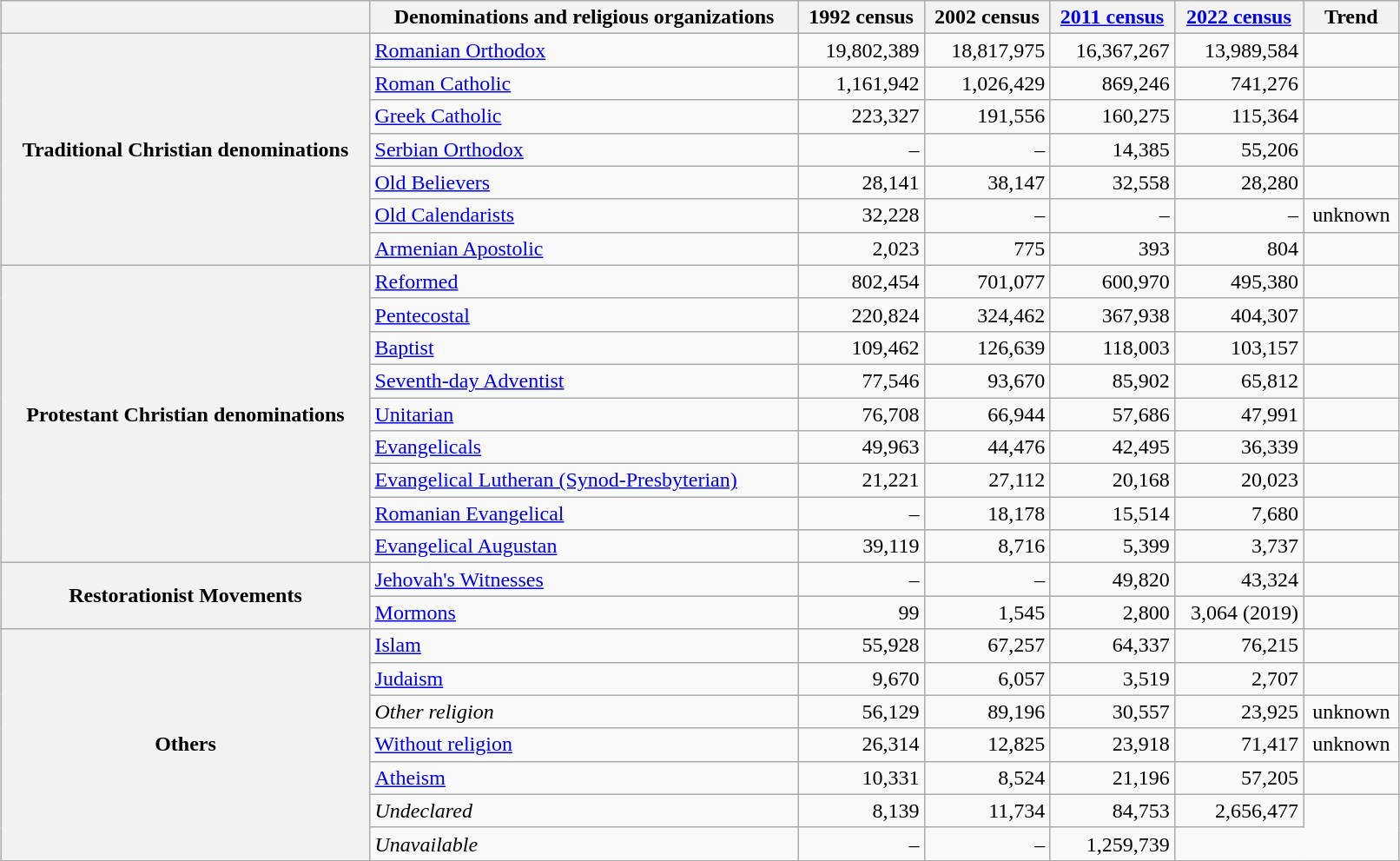<table class="wikitable sortable" width="85%" style="margin: 1em auto 1em auto">
<tr>
<th></th>
<th>Denominations and religious organizations</th>
<th>1992 census</th>
<th>2002 census</th>
<th><a href='#'>2011 census</a></th>
<th><a href='#'>2022 census</a></th>
<th>Trend</th>
</tr>
<tr>
<th rowspan="7">Traditional Christian denominations</th>
<td><a href='#'>Romanian Orthodox</a></td>
<td align="right">19,802,389</td>
<td align="right">18,817,975</td>
<td align="right">16,367,267</td>
<td align="right">13,989,584</td>
<td align="center"></td>
</tr>
<tr>
<td><a href='#'>Roman Catholic</a></td>
<td align="right">1,161,942</td>
<td align="right">1,026,429</td>
<td align="right">869,246</td>
<td align="right">741,276</td>
<td align="center"></td>
</tr>
<tr>
<td><a href='#'>Greek Catholic</a></td>
<td align="right">223,327</td>
<td align="right">191,556</td>
<td align="right">160,275</td>
<td align="right">115,364</td>
<td align="center"></td>
</tr>
<tr>
<td><a href='#'>Serbian Orthodox</a></td>
<td align="right">–</td>
<td align="right">–</td>
<td align="right">14,385</td>
<td align="right">55,206</td>
<td align="center"></td>
</tr>
<tr>
<td><a href='#'>Old Believers</a></td>
<td align="right">28,141</td>
<td align="right">38,147</td>
<td align="right">32,558</td>
<td align="right">28,280</td>
<td align="center"></td>
</tr>
<tr>
<td><a href='#'>Old Calendarists</a></td>
<td align="right">32,228</td>
<td align="right">–</td>
<td align="right">–</td>
<td align="right">–</td>
<td align="center">unknown</td>
</tr>
<tr>
<td><a href='#'>Armenian Apostolic</a></td>
<td align="right">2,023</td>
<td align="right">775</td>
<td align="right">393</td>
<td align="right">804</td>
<td align="center"></td>
</tr>
<tr>
<th rowspan="9">Protestant Christian denominations</th>
<td><a href='#'>Reformed</a></td>
<td align="right">802,454</td>
<td align="right">701,077</td>
<td align="right">600,970</td>
<td align="right">495,380</td>
<td align="center"></td>
</tr>
<tr>
<td><a href='#'>Pentecostal</a></td>
<td align="right">220,824</td>
<td align="right">324,462</td>
<td align="right">367,938</td>
<td align="right">404,307</td>
<td align="center"></td>
</tr>
<tr>
<td><a href='#'>Baptist</a></td>
<td align="right">109,462</td>
<td align="right">126,639</td>
<td align="right">118,003</td>
<td align="right">103,157</td>
<td align="center"></td>
</tr>
<tr>
<td><a href='#'>Seventh-day Adventist</a></td>
<td align="right">77,546</td>
<td align="right">93,670</td>
<td align="right">85,902</td>
<td align="right">65,812</td>
<td align="center"></td>
</tr>
<tr>
<td><a href='#'>Unitarian</a></td>
<td align="right">76,708</td>
<td align="right">66,944</td>
<td align="right">57,686</td>
<td align="right">47,991</td>
<td align="center"></td>
</tr>
<tr>
<td><a href='#'>Evangelicals</a></td>
<td align="right">49,963</td>
<td align="right">44,476</td>
<td align="right">42,495</td>
<td align="right">36,339</td>
<td align="center"></td>
</tr>
<tr>
<td><a href='#'>Evangelical Lutheran (Synod-Presbyterian)</a></td>
<td align="right">21,221</td>
<td align="right">27,112</td>
<td align="right">20,168</td>
<td align="right">20,023</td>
<td align="center"></td>
</tr>
<tr>
<td><a href='#'>Romanian Evangelical</a></td>
<td align="right">–</td>
<td align="right">18,178</td>
<td align="right">15,514</td>
<td align="right">7,680</td>
<td align="center"></td>
</tr>
<tr>
<td><a href='#'>Evangelical Augustan</a></td>
<td align="right">39,119</td>
<td align="right">8,716</td>
<td align="right">5,399</td>
<td align="right">3,737</td>
<td align="center"></td>
</tr>
<tr>
<th rowspan="2">Restorationist Movements</th>
<td><a href='#'>Jehovah's Witnesses</a></td>
<td align="right">–</td>
<td align="right">–</td>
<td align="right">49,820</td>
<td align="right">43,324</td>
<td align="center"></td>
</tr>
<tr>
<td><a href='#'>Mormons</a></td>
<td align="right">99</td>
<td align="right">1,545</td>
<td align="right">2,800</td>
<td align="right">3,064 (2019)</td>
<td align="center"></td>
</tr>
<tr>
<th rowspan="7">Others</th>
<td><a href='#'>Islam</a></td>
<td align="right">55,928</td>
<td align="right">67,257</td>
<td align="right">64,337</td>
<td align="right">76,215</td>
<td align="center"></td>
</tr>
<tr>
<td><a href='#'>Judaism</a></td>
<td align="right">9,670</td>
<td align="right">6,057</td>
<td align="right">3,519</td>
<td align="right">2,707</td>
<td align="center"></td>
</tr>
<tr>
<td><em>Other religion</em></td>
<td align="right">56,129</td>
<td align="right">89,196</td>
<td align="right">30,557</td>
<td align="right">23,925</td>
<td align="center">unknown</td>
</tr>
<tr>
<td><a href='#'>Without religion</a></td>
<td align="right">26,314</td>
<td align="right">12,825</td>
<td align="right">23,918</td>
<td align="right">71,417</td>
<td align="center">unknown</td>
</tr>
<tr>
<td><a href='#'>Atheism</a></td>
<td align="right">10,331</td>
<td align="right">8,524</td>
<td align="right">21,196</td>
<td align="right">57,205</td>
<td align="center"></td>
</tr>
<tr>
<td><em>Undeclared</em></td>
<td align="right">8,139</td>
<td align="right">11,734</td>
<td align="right">84,753</td>
<td align="right">2,656,477</td>
</tr>
<tr>
<td><em>Unavailable</em></td>
<td align="right">–</td>
<td align="right">–</td>
<td align="right">1,259,739</td>
</tr>
</table>
